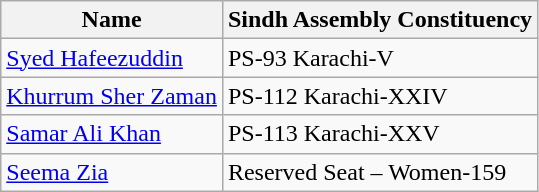<table class="wikitable">
<tr>
<th>Name</th>
<th>Sindh Assembly Constituency</th>
</tr>
<tr>
<td><a href='#'>Syed Hafeezuddin</a></td>
<td>PS-93 Karachi-V</td>
</tr>
<tr>
<td><a href='#'>Khurrum Sher Zaman</a></td>
<td>PS-112 Karachi-XXIV</td>
</tr>
<tr>
<td><a href='#'>Samar Ali Khan</a></td>
<td>PS-113 Karachi-XXV</td>
</tr>
<tr>
<td><a href='#'>Seema Zia</a></td>
<td>Reserved Seat – Women-159</td>
</tr>
</table>
